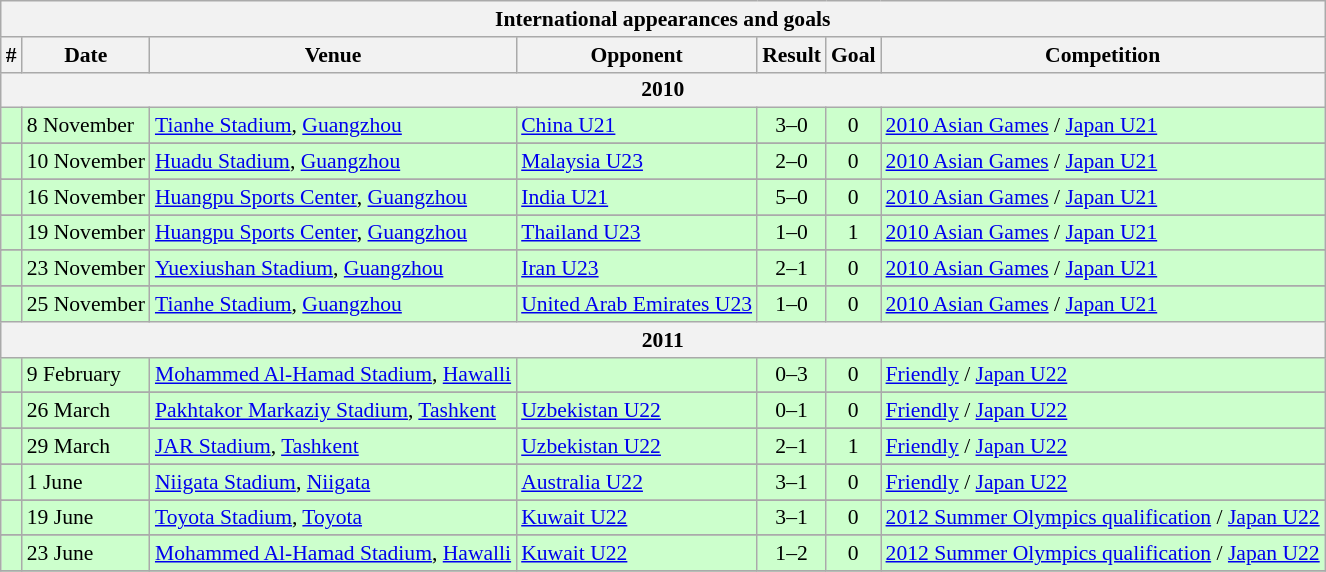<table class="wikitable collapsible collapsed" style="font-size:90%">
<tr>
<th colspan="7"><strong>International appearances and goals</strong></th>
</tr>
<tr>
<th>#</th>
<th>Date</th>
<th>Venue</th>
<th>Opponent</th>
<th>Result</th>
<th>Goal</th>
<th>Competition</th>
</tr>
<tr>
<th colspan="7"><strong>2010</strong></th>
</tr>
<tr style="background:#cfc;">
<td></td>
<td>8 November</td>
<td><a href='#'>Tianhe Stadium</a>, <a href='#'>Guangzhou</a></td>
<td> <a href='#'>China U21</a></td>
<td align="center">3–0</td>
<td align="center">0</td>
<td><a href='#'>2010 Asian Games</a> / <a href='#'>Japan U21</a></td>
</tr>
<tr>
</tr>
<tr style="background:#cfc;">
<td></td>
<td>10 November</td>
<td><a href='#'>Huadu Stadium</a>, <a href='#'>Guangzhou</a></td>
<td> <a href='#'>Malaysia U23</a></td>
<td align="center">2–0</td>
<td align="center">0</td>
<td><a href='#'>2010 Asian Games</a> / <a href='#'>Japan U21</a></td>
</tr>
<tr>
</tr>
<tr style="background:#cfc;">
<td></td>
<td>16 November</td>
<td><a href='#'>Huangpu Sports Center</a>, <a href='#'>Guangzhou</a></td>
<td> <a href='#'>India U21</a></td>
<td align="center">5–0</td>
<td align="center">0</td>
<td><a href='#'>2010 Asian Games</a> / <a href='#'>Japan U21</a></td>
</tr>
<tr>
</tr>
<tr style="background:#cfc;">
<td></td>
<td>19 November</td>
<td><a href='#'>Huangpu Sports Center</a>, <a href='#'>Guangzhou</a></td>
<td> <a href='#'>Thailand U23</a></td>
<td align="center">1–0</td>
<td align="center">1</td>
<td><a href='#'>2010 Asian Games</a> / <a href='#'>Japan U21</a></td>
</tr>
<tr>
</tr>
<tr style="background:#cfc;">
<td></td>
<td>23 November</td>
<td><a href='#'>Yuexiushan Stadium</a>, <a href='#'>Guangzhou</a></td>
<td> <a href='#'>Iran U23</a></td>
<td align="center">2–1</td>
<td align="center">0</td>
<td><a href='#'>2010 Asian Games</a> / <a href='#'>Japan U21</a></td>
</tr>
<tr>
</tr>
<tr style="background:#cfc;">
<td></td>
<td>25 November</td>
<td><a href='#'>Tianhe Stadium</a>, <a href='#'>Guangzhou</a></td>
<td> <a href='#'>United Arab Emirates U23</a></td>
<td align="center">1–0</td>
<td align="center">0</td>
<td><a href='#'>2010 Asian Games</a> / <a href='#'>Japan U21</a></td>
</tr>
<tr>
<th colspan="7"><strong>2011</strong></th>
</tr>
<tr style="background:#cfc;">
<td></td>
<td>9 February</td>
<td><a href='#'>Mohammed Al-Hamad Stadium</a>, <a href='#'>Hawalli</a></td>
<td></td>
<td align="center">0–3</td>
<td align="center">0</td>
<td><a href='#'>Friendly</a> / <a href='#'>Japan U22</a></td>
</tr>
<tr>
</tr>
<tr style="background:#cfc;">
<td></td>
<td>26 March</td>
<td><a href='#'>Pakhtakor Markaziy Stadium</a>, <a href='#'>Tashkent</a></td>
<td> <a href='#'>Uzbekistan U22</a></td>
<td align="center">0–1</td>
<td align="center">0</td>
<td><a href='#'>Friendly</a> / <a href='#'>Japan U22</a></td>
</tr>
<tr>
</tr>
<tr style="background:#cfc;">
<td></td>
<td>29 March</td>
<td><a href='#'>JAR Stadium</a>, <a href='#'>Tashkent</a></td>
<td> <a href='#'>Uzbekistan U22</a></td>
<td align="center">2–1</td>
<td align="center">1</td>
<td><a href='#'>Friendly</a> / <a href='#'>Japan U22</a></td>
</tr>
<tr>
</tr>
<tr style="background:#cfc;">
<td></td>
<td>1 June</td>
<td><a href='#'>Niigata Stadium</a>, <a href='#'>Niigata</a></td>
<td> <a href='#'>Australia U22</a></td>
<td align="center">3–1</td>
<td align="center">0</td>
<td><a href='#'>Friendly</a> / <a href='#'>Japan U22</a></td>
</tr>
<tr>
</tr>
<tr style="background:#cfc;">
<td></td>
<td>19 June</td>
<td><a href='#'>Toyota Stadium</a>, <a href='#'>Toyota</a></td>
<td> <a href='#'>Kuwait U22</a></td>
<td align="center">3–1</td>
<td align="center">0</td>
<td><a href='#'>2012 Summer Olympics qualification</a> / <a href='#'>Japan U22</a></td>
</tr>
<tr>
</tr>
<tr style="background:#cfc;">
<td></td>
<td>23 June</td>
<td><a href='#'>Mohammed Al-Hamad Stadium</a>, <a href='#'>Hawalli</a></td>
<td> <a href='#'>Kuwait U22</a></td>
<td align="center">1–2</td>
<td align="center">0</td>
<td><a href='#'>2012 Summer Olympics qualification</a> / <a href='#'>Japan U22</a></td>
</tr>
<tr>
</tr>
</table>
